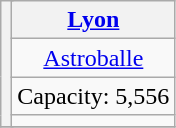<table class="wikitable" style="text-align:center">
<tr>
<th rowspan="4" colspan="2"></th>
<th><a href='#'>Lyon</a></th>
</tr>
<tr>
<td><a href='#'>Astroballe</a></td>
</tr>
<tr>
<td>Capacity: 5,556</td>
</tr>
<tr>
<td></td>
</tr>
<tr>
</tr>
</table>
